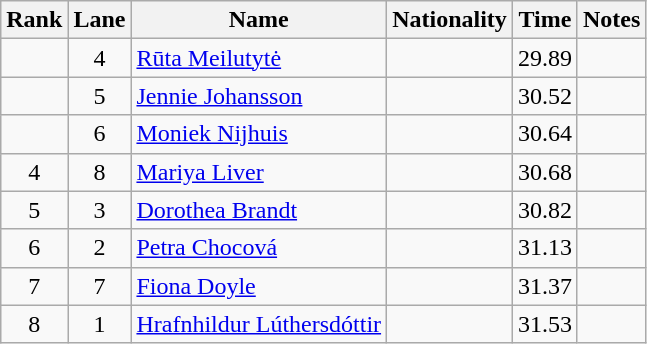<table class="wikitable sortable" style="text-align:center">
<tr>
<th>Rank</th>
<th>Lane</th>
<th>Name</th>
<th>Nationality</th>
<th>Time</th>
<th>Notes</th>
</tr>
<tr>
<td></td>
<td>4</td>
<td align=left><a href='#'>Rūta Meilutytė</a></td>
<td align=left></td>
<td>29.89</td>
<td></td>
</tr>
<tr>
<td></td>
<td>5</td>
<td align=left><a href='#'>Jennie Johansson</a></td>
<td align=left></td>
<td>30.52</td>
<td></td>
</tr>
<tr>
<td></td>
<td>6</td>
<td align=left><a href='#'>Moniek Nijhuis</a></td>
<td align=left></td>
<td>30.64</td>
<td></td>
</tr>
<tr>
<td>4</td>
<td>8</td>
<td align=left><a href='#'>Mariya Liver</a></td>
<td align=left></td>
<td>30.68</td>
<td></td>
</tr>
<tr>
<td>5</td>
<td>3</td>
<td align=left><a href='#'>Dorothea Brandt</a></td>
<td align=left></td>
<td>30.82</td>
<td></td>
</tr>
<tr>
<td>6</td>
<td>2</td>
<td align=left><a href='#'>Petra Chocová</a></td>
<td align=left></td>
<td>31.13</td>
<td></td>
</tr>
<tr>
<td>7</td>
<td>7</td>
<td align=left><a href='#'>Fiona Doyle</a></td>
<td align=left></td>
<td>31.37</td>
<td></td>
</tr>
<tr>
<td>8</td>
<td>1</td>
<td align=left><a href='#'>Hrafnhildur Lúthersdóttir</a></td>
<td align=left></td>
<td>31.53</td>
<td></td>
</tr>
</table>
